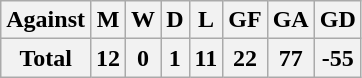<table class="wikitable" style="text-align: center; font-size: 100%;">
<tr>
<th>Against</th>
<th>M</th>
<th>W</th>
<th>D</th>
<th>L</th>
<th>GF</th>
<th>GA</th>
<th>GD</th>
</tr>
<tr>
<th>Total</th>
<th>12</th>
<th>0</th>
<th>1</th>
<th>11</th>
<th>22</th>
<th>77</th>
<th>-55</th>
</tr>
</table>
